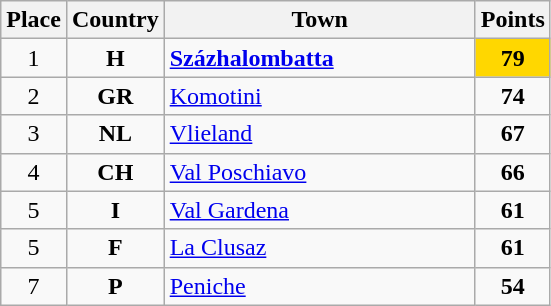<table class="wikitable" style="text-align;">
<tr>
<th width="25">Place</th>
<th width="25">Country</th>
<th width="200">Town</th>
<th width="25">Points</th>
</tr>
<tr>
<td align="center">1</td>
<td align="center"><strong>H</strong></td>
<td align="left"><strong><a href='#'>Százhalombatta</a></strong></td>
<td align="center"; style="background-color:gold;"><strong>79</strong></td>
</tr>
<tr>
<td align="center">2</td>
<td align="center"><strong>GR</strong></td>
<td align="left"><a href='#'>Komotini</a></td>
<td align="center"><strong>74</strong></td>
</tr>
<tr>
<td align="center">3</td>
<td align="center"><strong>NL</strong></td>
<td align="left"><a href='#'>Vlieland</a></td>
<td align="center"><strong>67</strong></td>
</tr>
<tr>
<td align="center">4</td>
<td align="center"><strong>CH</strong></td>
<td align="left"><a href='#'>Val Poschiavo</a></td>
<td align="center"><strong>66</strong></td>
</tr>
<tr>
<td align="center">5</td>
<td align="center"><strong>I</strong></td>
<td align="left"><a href='#'>Val Gardena</a></td>
<td align="center"><strong>61</strong></td>
</tr>
<tr>
<td align="center">5</td>
<td align="center"><strong>F</strong></td>
<td align="left"><a href='#'>La Clusaz</a></td>
<td align="center"><strong>61</strong></td>
</tr>
<tr>
<td align="center">7</td>
<td align="center"><strong>P</strong></td>
<td align="left"><a href='#'>Peniche</a></td>
<td align="center"><strong>54</strong></td>
</tr>
</table>
